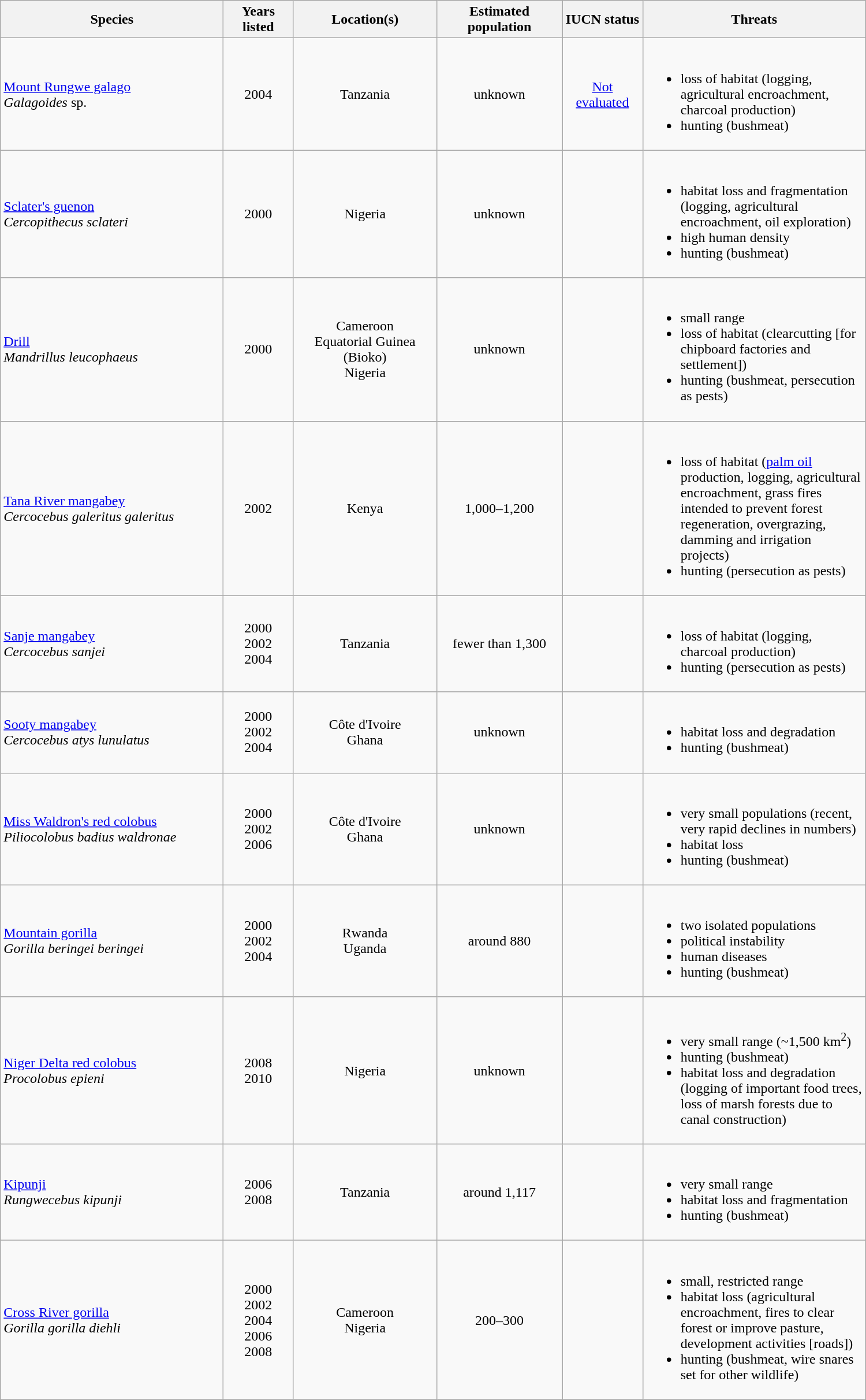<table class="wikitable" width="1000px">
<tr>
<th scope=col width="250">Species</th>
<th scope=col>Years listed</th>
<th scope=col>Location(s)</th>
<th scope=col>Estimated population</th>
<th scope=col>IUCN status</th>
<th scope=col width="250">Threats</th>
</tr>
<tr>
<td><a href='#'>Mount Rungwe galago</a><br><em>Galagoides</em> sp.</td>
<td align="center">2004</td>
<td align="center">Tanzania</td>
<td align="center">unknown</td>
<td align="center"><a href='#'>Not evaluated</a></td>
<td><br><ul><li>loss of habitat (logging, agricultural encroachment, charcoal production)</li><li>hunting (bushmeat)</li></ul></td>
</tr>
<tr>
<td> <a href='#'>Sclater's guenon</a><br><em>Cercopithecus sclateri</em></td>
<td align="center">2000</td>
<td align="center">Nigeria</td>
<td align="center">unknown</td>
<td align="center"></td>
<td><br><ul><li>habitat loss and fragmentation (logging, agricultural encroachment, oil exploration)</li><li>high human density</li><li>hunting (bushmeat)</li></ul></td>
</tr>
<tr>
<td> <a href='#'>Drill</a><br><em>Mandrillus leucophaeus</em></td>
<td align="center">2000</td>
<td align="center">Cameroon<br>Equatorial Guinea (Bioko)<br>Nigeria</td>
<td align="center">unknown</td>
<td align="center"></td>
<td><br><ul><li>small range</li><li>loss of habitat (clearcutting [for chipboard factories and settlement])</li><li>hunting (bushmeat, persecution as pests)</li></ul></td>
</tr>
<tr>
<td> <a href='#'>Tana River mangabey</a><br><em>Cercocebus galeritus galeritus</em></td>
<td align="center">2002</td>
<td align="center">Kenya</td>
<td align="center">1,000–1,200</td>
<td align="center"></td>
<td><br><ul><li>loss of habitat (<a href='#'>palm oil</a> production, logging, agricultural encroachment, grass fires intended to prevent forest regeneration, overgrazing, damming and irrigation projects)</li><li>hunting (persecution as pests)</li></ul></td>
</tr>
<tr>
<td> <a href='#'>Sanje mangabey</a><br><em>Cercocebus sanjei</em></td>
<td align="center">2000<br>2002<br>2004</td>
<td align="center">Tanzania</td>
<td align="center">fewer than 1,300</td>
<td align="center"></td>
<td><br><ul><li>loss of habitat (logging, charcoal production)</li><li>hunting (persecution as pests)</li></ul></td>
</tr>
<tr>
<td> <a href='#'>Sooty mangabey</a><br><em>Cercocebus atys lunulatus</em></td>
<td align="center">2000<br>2002<br>2004</td>
<td align="center">Côte d'Ivoire<br>Ghana</td>
<td align="center">unknown</td>
<td align="center"></td>
<td><br><ul><li>habitat loss and degradation</li><li>hunting (bushmeat)</li></ul></td>
</tr>
<tr>
<td><a href='#'>Miss Waldron's red colobus</a><br><em>Piliocolobus badius waldronae</em></td>
<td align="center">2000<br>2002<br>2006</td>
<td align="center">Côte d'Ivoire<br>Ghana</td>
<td align="center">unknown</td>
<td align="center"></td>
<td><br><ul><li>very small populations (recent, very rapid declines in numbers)</li><li>habitat loss</li><li>hunting (bushmeat)</li></ul></td>
</tr>
<tr>
<td> <a href='#'>Mountain gorilla</a><br><em>Gorilla beringei beringei</em></td>
<td align="center">2000<br>2002<br>2004</td>
<td align="center">Rwanda<br>Uganda</td>
<td align="center">around 880</td>
<td align="center"></td>
<td><br><ul><li>two isolated populations</li><li>political instability</li><li>human diseases</li><li>hunting (bushmeat)</li></ul></td>
</tr>
<tr>
<td> <a href='#'>Niger Delta red colobus</a><br><em>Procolobus epieni</em></td>
<td align="center">2008<br>2010</td>
<td align="center">Nigeria</td>
<td align="center">unknown</td>
<td align="center"></td>
<td><br><ul><li>very small range (~1,500 km<sup>2</sup>)</li><li>hunting (bushmeat)</li><li>habitat loss and degradation (logging of important food trees, loss of marsh forests due to canal construction)</li></ul></td>
</tr>
<tr>
<td> <a href='#'>Kipunji</a><br><em>Rungwecebus kipunji</em></td>
<td align="center">2006<br>2008</td>
<td align="center">Tanzania</td>
<td align="center">around 1,117</td>
<td align="center"></td>
<td><br><ul><li>very small range</li><li>habitat loss and fragmentation</li><li>hunting (bushmeat)</li></ul></td>
</tr>
<tr>
<td> <a href='#'>Cross River gorilla</a><br><em>Gorilla gorilla diehli</em></td>
<td align="center">2000<br>2002<br>2004<br>2006<br>2008</td>
<td align="center">Cameroon<br>Nigeria</td>
<td align="center">200–300</td>
<td align="center"></td>
<td><br><ul><li>small, restricted range</li><li>habitat loss (agricultural encroachment, fires to clear forest or improve pasture, development activities [roads])</li><li>hunting (bushmeat, wire snares set for other wildlife)</li></ul></td>
</tr>
</table>
